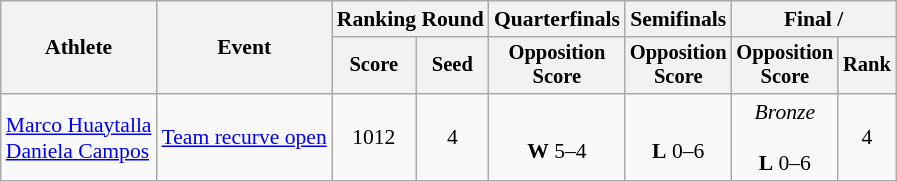<table class=wikitable style=font-size:90%;text-align:center>
<tr>
<th rowspan=2>Athlete</th>
<th rowspan=2>Event</th>
<th colspan=2>Ranking Round</th>
<th>Quarterfinals</th>
<th>Semifinals</th>
<th colspan=2>Final / </th>
</tr>
<tr style=font-size:95%>
<th>Score</th>
<th>Seed</th>
<th>Opposition<br>Score</th>
<th>Opposition<br>Score</th>
<th>Opposition<br>Score</th>
<th>Rank</th>
</tr>
<tr>
<td align=left><a href='#'>Marco Huaytalla</a><br><a href='#'>Daniela Campos</a></td>
<td align=left><a href='#'>Team recurve open</a></td>
<td>1012</td>
<td>4</td>
<td><br><strong>W</strong> 5–4</td>
<td><br><strong>L</strong> 0–6</td>
<td><em>Bronze </em><br><br><strong>L</strong> 0–6</td>
<td>4</td>
</tr>
</table>
